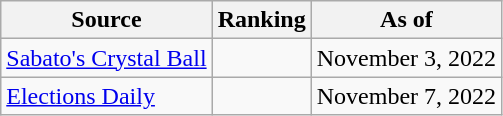<table class="wikitable" style="text-align:center">
<tr>
<th>Source</th>
<th>Ranking</th>
<th>As of</th>
</tr>
<tr>
<td align=left><a href='#'>Sabato's Crystal Ball</a></td>
<td></td>
<td>November 3, 2022</td>
</tr>
<tr>
<td align="left"><a href='#'>Elections Daily</a></td>
<td></td>
<td>November 7, 2022</td>
</tr>
</table>
